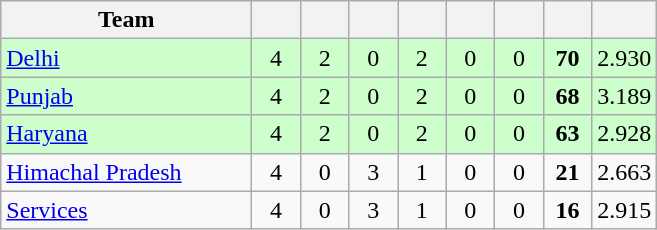<table class="wikitable" style="text-align:center">
<tr>
<th style="width:160px">Team</th>
<th style="width:25px"></th>
<th style="width:25px"></th>
<th style="width:25px"></th>
<th style="width:25px"></th>
<th style="width:25px"></th>
<th style="width:25px"></th>
<th style="width:25px"></th>
<th style="width:25px;"></th>
</tr>
<tr style="background:#cfc;">
<td style="text-align:left"><a href='#'>Delhi</a></td>
<td>4</td>
<td>2</td>
<td>0</td>
<td>2</td>
<td>0</td>
<td>0</td>
<td><strong>70</strong></td>
<td>2.930</td>
</tr>
<tr style="background:#cfc;">
<td style="text-align:left"><a href='#'>Punjab</a></td>
<td>4</td>
<td>2</td>
<td>0</td>
<td>2</td>
<td>0</td>
<td>0</td>
<td><strong>68</strong></td>
<td>3.189</td>
</tr>
<tr style="background:#cfc;">
<td style="text-align:left"><a href='#'>Haryana</a></td>
<td>4</td>
<td>2</td>
<td>0</td>
<td>2</td>
<td>0</td>
<td>0</td>
<td><strong>63</strong></td>
<td>2.928</td>
</tr>
<tr>
<td style="text-align:left"><a href='#'>Himachal Pradesh</a></td>
<td>4</td>
<td>0</td>
<td>3</td>
<td>1</td>
<td>0</td>
<td>0</td>
<td><strong>21</strong></td>
<td>2.663</td>
</tr>
<tr>
<td style="text-align:left"><a href='#'>Services</a></td>
<td>4</td>
<td>0</td>
<td>3</td>
<td>1</td>
<td>0</td>
<td>0</td>
<td><strong>16</strong></td>
<td>2.915</td>
</tr>
</table>
